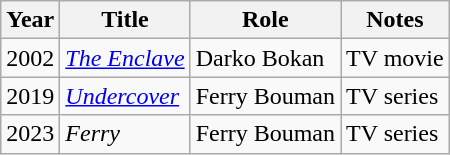<table class="wikitable sortable">
<tr>
<th>Year</th>
<th>Title</th>
<th>Role</th>
<th class="unsortable">Notes</th>
</tr>
<tr>
<td>2002</td>
<td><em><a href='#'>The Enclave</a></em></td>
<td>Darko Bokan</td>
<td>TV movie</td>
</tr>
<tr>
<td>2019</td>
<td><em><a href='#'>Undercover</a></em></td>
<td>Ferry Bouman</td>
<td>TV series</td>
</tr>
<tr>
<td>2023</td>
<td><em>Ferry</em></td>
<td>Ferry Bouman</td>
<td>TV series</td>
</tr>
</table>
